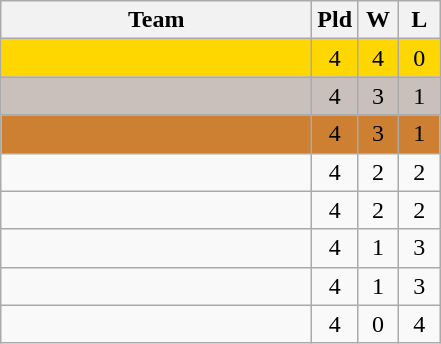<table class="wikitable" style="text-align:center">
<tr>
<th width="200">Team</th>
<th width="20">Pld</th>
<th width="20">W</th>
<th width="20">L</th>
</tr>
<tr style="background:#FFD700">
<td align=left></td>
<td>4</td>
<td>4</td>
<td>0</td>
</tr>
<tr style="background:#C9C0BB">
<td align=left></td>
<td>4</td>
<td>3</td>
<td>1</td>
</tr>
<tr style="background:#CD7F32">
<td align=left></td>
<td>4</td>
<td>3</td>
<td>1</td>
</tr>
<tr>
<td align=left></td>
<td>4</td>
<td>2</td>
<td>2</td>
</tr>
<tr>
<td align=left></td>
<td>4</td>
<td>2</td>
<td>2</td>
</tr>
<tr>
<td align=left></td>
<td>4</td>
<td>1</td>
<td>3</td>
</tr>
<tr>
<td align=left></td>
<td>4</td>
<td>1</td>
<td>3</td>
</tr>
<tr>
<td align=left></td>
<td>4</td>
<td>0</td>
<td>4</td>
</tr>
</table>
